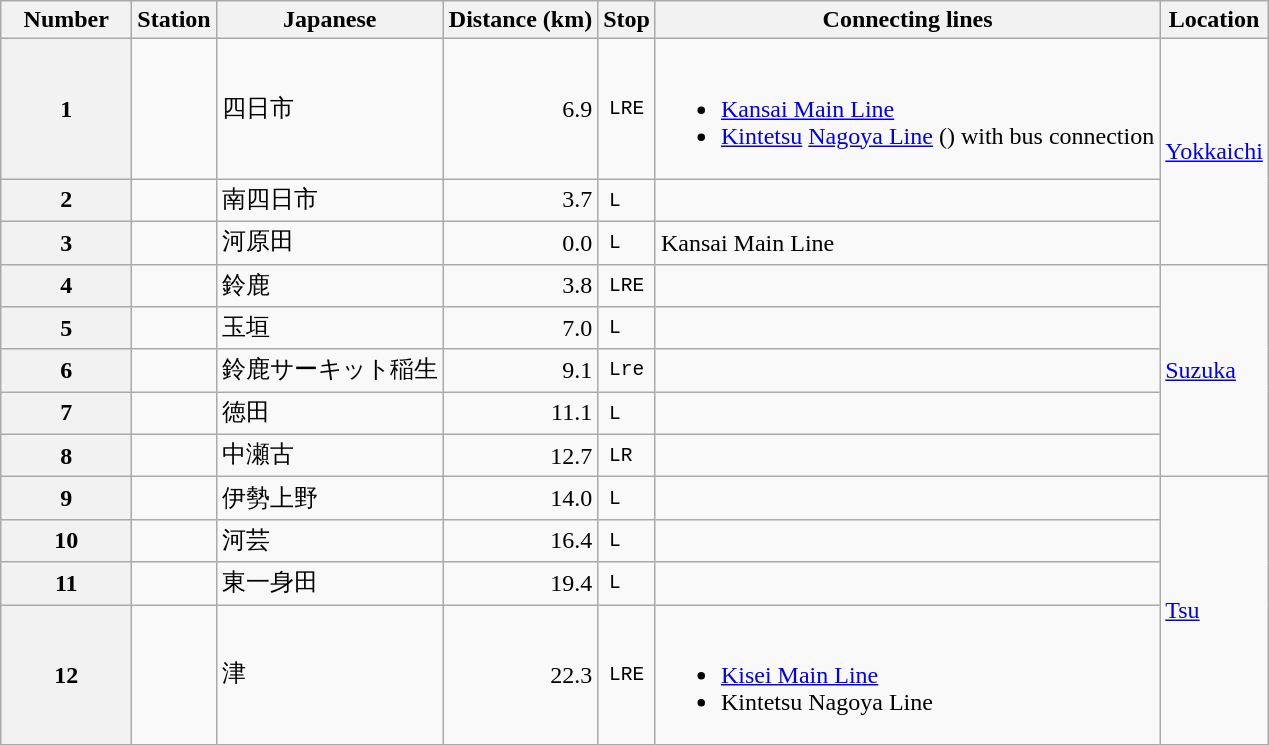<table class="wikitable">
<tr>
<th>Number</th>
<th>Station</th>
<th>Japanese</th>
<th>Distance (km)</th>
<th>Stop</th>
<th>Connecting lines</th>
<th>Location</th>
</tr>
<tr>
<th style="width:5em;">1</th>
<td></td>
<td>四日市</td>
<td style="text-align:right;">6.9</td>
<td style="text-align:center; font-family:monospace">LRE</td>
<td><br><ul><li><a href='#'>Kansai Main Line</a></li><li><a href='#'>Kintetsu</a> <a href='#'>Nagoya Line</a> () with bus connection</li></ul></td>
<td rowspan="3"><a href='#'>Yokkaichi</a></td>
</tr>
<tr>
<th>2</th>
<td></td>
<td>南四日市</td>
<td style="text-align:right;">3.7</td>
<td style="text-align:center; font-family:monospace">L  </td>
<td> </td>
</tr>
<tr>
<th>3</th>
<td></td>
<td>河原田</td>
<td style="text-align:right;">0.0</td>
<td style="text-align:center; font-family:monospace">L  </td>
<td>Kansai Main Line</td>
</tr>
<tr>
<th>4</th>
<td></td>
<td>鈴鹿</td>
<td style="text-align:right;">3.8</td>
<td style="text-align:center; font-family:monospace">LRE</td>
<td> </td>
<td rowspan="5"><a href='#'>Suzuka</a></td>
</tr>
<tr>
<th>5</th>
<td></td>
<td>玉垣</td>
<td style="text-align:right;">7.0</td>
<td style="text-align:center; font-family:monospace">L  </td>
<td> </td>
</tr>
<tr>
<th>6</th>
<td></td>
<td>鈴鹿サーキット稲生</td>
<td style="text-align:right;">9.1</td>
<td style="text-align:center; font-family:monospace">Lre</td>
<td> </td>
</tr>
<tr>
<th>7</th>
<td></td>
<td>徳田</td>
<td style="text-align:right;">11.1</td>
<td style="text-align:center; font-family:monospace">L  </td>
<td> </td>
</tr>
<tr>
<th>8</th>
<td></td>
<td>中瀬古</td>
<td style="text-align:right;">12.7</td>
<td style="text-align:center; font-family:monospace">LR </td>
<td> </td>
</tr>
<tr>
<th>9</th>
<td></td>
<td>伊勢上野</td>
<td style="text-align:right;">14.0</td>
<td style="text-align:center; font-family:monospace">L  </td>
<td> </td>
<td rowspan="4"><a href='#'>Tsu</a></td>
</tr>
<tr>
<th>10</th>
<td></td>
<td>河芸</td>
<td style="text-align:right;">16.4</td>
<td style="text-align:center; font-family:monospace">L  </td>
<td> </td>
</tr>
<tr>
<th>11</th>
<td></td>
<td>東一身田</td>
<td style="text-align:right;">19.4</td>
<td style="text-align:center; font-family:monospace">L  </td>
<td> </td>
</tr>
<tr>
<th>12</th>
<td></td>
<td>津</td>
<td style="text-align:right;">22.3</td>
<td style="text-align:center; font-family:monospace">LRE</td>
<td><br><ul><li><a href='#'>Kisei Main Line</a></li><li>Kintetsu Nagoya Line</li></ul></td>
</tr>
</table>
